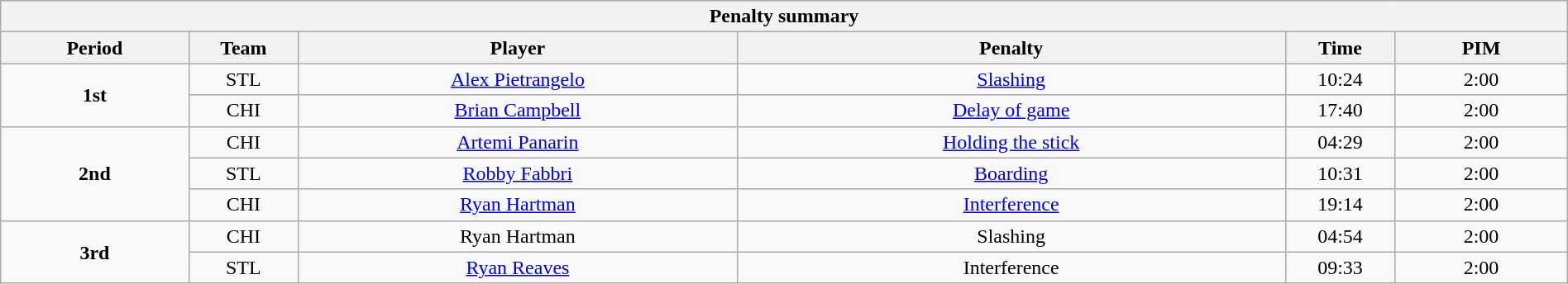<table style="width:100%;" class="wikitable">
<tr>
<th colspan=6>Penalty summary</th>
</tr>
<tr>
<th style="width:12%;">Period</th>
<th style="width:7%;">Team</th>
<th style="width:28%;">Player</th>
<th style="width:35%;">Penalty</th>
<th style="width:7%;">Time</th>
<th style="width:11%;">PIM</th>
</tr>
<tr>
<td style="text-align:center;" rowspan="2"><strong>1st</strong></td>
<td align=center>STL</td>
<td align=center><a href='#'>Alex Pietrangelo</a></td>
<td align=center><a href='#'>Slashing</a></td>
<td align=center>10:24</td>
<td align=center>2:00</td>
</tr>
<tr>
<td align=center>CHI</td>
<td align=center><a href='#'>Brian Campbell</a></td>
<td align=center><a href='#'>Delay of game</a></td>
<td align=center>17:40</td>
<td align=center>2:00</td>
</tr>
<tr>
<td style="text-align:center;" rowspan="3"><strong>2nd</strong></td>
<td align=center>CHI</td>
<td align=center><a href='#'>Artemi Panarin</a></td>
<td align=center><a href='#'>Holding the stick</a></td>
<td align=center>04:29</td>
<td align=center>2:00</td>
</tr>
<tr>
<td align=center>STL</td>
<td align=center><a href='#'>Robby Fabbri</a></td>
<td align=center><a href='#'>Boarding</a></td>
<td align=center>10:31</td>
<td align=center>2:00</td>
</tr>
<tr>
<td align=center>CHI</td>
<td align=center><a href='#'>Ryan Hartman</a></td>
<td align=center><a href='#'>Interference</a></td>
<td align=center>19:14</td>
<td align=center>2:00</td>
</tr>
<tr>
<td style="text-align:center;" rowspan="2"><strong>3rd</strong></td>
<td align=center>CHI</td>
<td align=center>Ryan Hartman</td>
<td align=center>Slashing</td>
<td align=center>04:54</td>
<td align=center>2:00</td>
</tr>
<tr>
<td align=center>STL</td>
<td align=center><a href='#'>Ryan Reaves</a></td>
<td align=center>Interference</td>
<td align=center>09:33</td>
<td align=center>2:00</td>
</tr>
</table>
